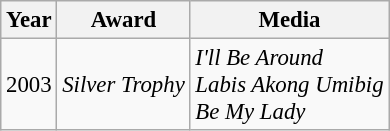<table class="wikitable" style="font-size: 95%;">
<tr>
<th>Year</th>
<th>Award</th>
<th>Media</th>
</tr>
<tr>
<td>2003</td>
<td><em>Silver Trophy</em></td>
<td><em>I'll Be Around</em><br><em>Labis Akong Umibig</em><br><em>Be My Lady</em></td>
</tr>
</table>
